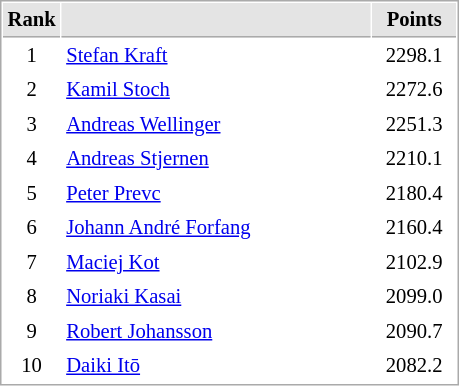<table cellspacing="1" cellpadding="3" style="border:1px solid #AAAAAA;font-size:86%">
<tr style="background-color: #E4E4E4;">
<th style="border-bottom:1px solid #AAAAAA; width: 10px;">Rank</th>
<th style="border-bottom:1px solid #AAAAAA; width: 200px;"></th>
<th style="border-bottom:1px solid #AAAAAA; width: 50px;">Points</th>
</tr>
<tr>
<td align=center>1</td>
<td> <a href='#'>Stefan Kraft</a></td>
<td align=center>2298.1</td>
</tr>
<tr>
<td align=center>2</td>
<td> <a href='#'>Kamil Stoch</a></td>
<td align=center>2272.6</td>
</tr>
<tr>
<td align=center>3</td>
<td> <a href='#'>Andreas Wellinger</a></td>
<td align=center>2251.3</td>
</tr>
<tr>
<td align=center>4</td>
<td> <a href='#'>Andreas Stjernen</a></td>
<td align=center>2210.1</td>
</tr>
<tr>
<td align=center>5</td>
<td> <a href='#'>Peter Prevc</a></td>
<td align=center>2180.4</td>
</tr>
<tr>
<td align=center>6</td>
<td> <a href='#'>Johann André Forfang</a></td>
<td align=center>2160.4</td>
</tr>
<tr>
<td align=center>7</td>
<td> <a href='#'>Maciej Kot</a></td>
<td align=center>2102.9</td>
</tr>
<tr>
<td align=center>8</td>
<td> <a href='#'>Noriaki Kasai</a></td>
<td align=center>2099.0</td>
</tr>
<tr>
<td align=center>9</td>
<td> <a href='#'>Robert Johansson</a></td>
<td align=center>2090.7</td>
</tr>
<tr>
<td align=center>10</td>
<td> <a href='#'>Daiki Itō</a></td>
<td align=center>2082.2</td>
</tr>
</table>
